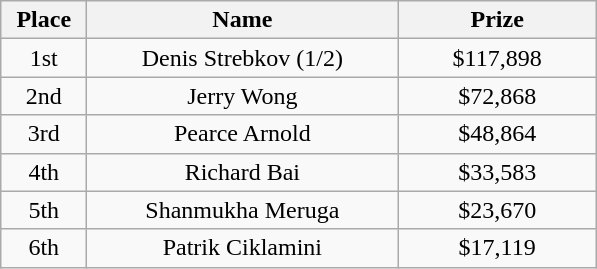<table class="wikitable">
<tr>
<th width="50">Place</th>
<th width="200">Name</th>
<th width="125">Prize</th>
</tr>
<tr>
<td align = "center">1st</td>
<td align = "center">Denis Strebkov (1/2)</td>
<td align="center">$117,898</td>
</tr>
<tr>
<td align = "center">2nd</td>
<td align = "center">Jerry Wong</td>
<td align="center">$72,868</td>
</tr>
<tr>
<td align = "center">3rd</td>
<td align = "center">Pearce Arnold</td>
<td align="center">$48,864</td>
</tr>
<tr>
<td align = "center">4th</td>
<td align = "center">Richard Bai</td>
<td align="center">$33,583</td>
</tr>
<tr>
<td align = "center">5th</td>
<td align = "center">Shanmukha Meruga</td>
<td align="center">$23,670</td>
</tr>
<tr>
<td align = "center">6th</td>
<td align = "center">Patrik Ciklamini</td>
<td align="center">$17,119</td>
</tr>
</table>
